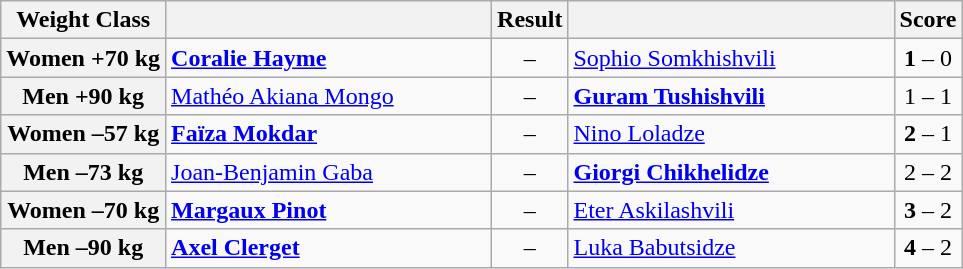<table class="wikitable">
<tr>
<th>Weight Class</th>
<th style="width:210px;"></th>
<th>Result</th>
<th style="width:210px;"></th>
<th>Score</th>
</tr>
<tr>
<th>Women +70 kg</th>
<td><strong><a href='#'>Coralie Hayme</a></strong></td>
<td align="center"><strong></strong> – </td>
<td><a href='#'>Sophio Somkhishvili</a></td>
<td align="center"><strong>1</strong> – 0</td>
</tr>
<tr>
<th>Men +90 kg</th>
<td><a href='#'>Mathéo Akiana Mongo</a></td>
<td align="center"> – <strong></strong></td>
<td><strong><a href='#'>Guram Tushishvili</a></strong></td>
<td align="center">1 – 1</td>
</tr>
<tr>
<th>Women –57 kg</th>
<td><strong><a href='#'>Faïza Mokdar</a></strong></td>
<td align="center"><strong></strong> – </td>
<td><a href='#'>Nino Loladze</a></td>
<td align="center"><strong>2</strong> – 1</td>
</tr>
<tr>
<th>Men –73 kg</th>
<td><a href='#'>Joan-Benjamin Gaba</a></td>
<td align="center"> – <strong></strong></td>
<td><strong><a href='#'>Giorgi Chikhelidze</a></strong></td>
<td align="center">2 – 2</td>
</tr>
<tr>
<th>Women –70 kg</th>
<td><strong><a href='#'>Margaux Pinot</a></strong></td>
<td align="center"><strong></strong> – </td>
<td><a href='#'>Eter Askilashvili</a></td>
<td align="center"><strong>3</strong> – 2</td>
</tr>
<tr>
<th>Men –90 kg</th>
<td><strong><a href='#'>Axel Clerget</a></strong></td>
<td align="center"><strong></strong> – </td>
<td><a href='#'>Luka Babutsidze</a></td>
<td align="center"><strong>4</strong> – 2</td>
</tr>
</table>
